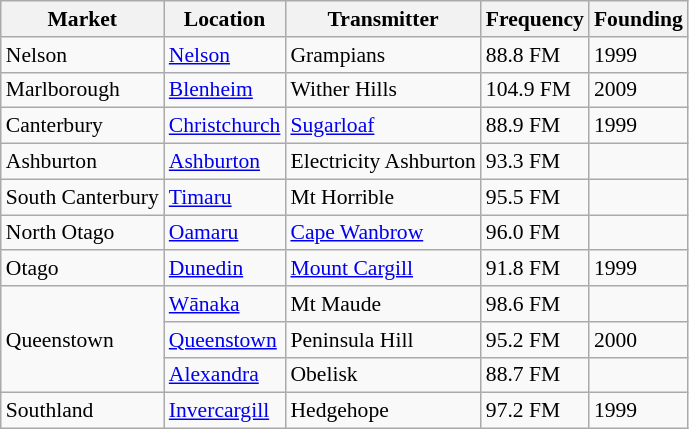<table class="wikitable sortable" style="font-size:90%;">
<tr>
<th scope="col">Market</th>
<th scope="col">Location</th>
<th scope="col">Transmitter</th>
<th scope="col">Frequency</th>
<th scope="col">Founding</th>
</tr>
<tr>
<td>Nelson</td>
<td><a href='#'>Nelson</a></td>
<td>Grampians</td>
<td>88.8 FM</td>
<td>1999</td>
</tr>
<tr>
<td>Marlborough</td>
<td><a href='#'>Blenheim</a></td>
<td>Wither Hills</td>
<td>104.9 FM</td>
<td>2009</td>
</tr>
<tr>
<td>Canterbury</td>
<td><a href='#'>Christchurch</a></td>
<td><a href='#'>Sugarloaf</a></td>
<td>88.9 FM</td>
<td>1999</td>
</tr>
<tr>
<td>Ashburton</td>
<td><a href='#'>Ashburton</a></td>
<td>Electricity Ashburton</td>
<td>93.3 FM</td>
<td></td>
</tr>
<tr>
<td>South Canterbury</td>
<td><a href='#'>Timaru</a></td>
<td>Mt Horrible</td>
<td>95.5 FM</td>
<td></td>
</tr>
<tr>
<td>North Otago</td>
<td><a href='#'>Oamaru</a></td>
<td><a href='#'>Cape Wanbrow</a></td>
<td>96.0 FM</td>
<td></td>
</tr>
<tr>
<td>Otago</td>
<td><a href='#'>Dunedin</a></td>
<td><a href='#'>Mount Cargill</a></td>
<td>91.8 FM</td>
<td>1999</td>
</tr>
<tr>
<td rowspan=3>Queenstown</td>
<td><a href='#'>Wānaka</a></td>
<td>Mt Maude</td>
<td>98.6 FM</td>
<td></td>
</tr>
<tr>
<td><a href='#'>Queenstown</a></td>
<td>Peninsula Hill</td>
<td>95.2 FM</td>
<td>2000</td>
</tr>
<tr>
<td><a href='#'>Alexandra</a></td>
<td>Obelisk</td>
<td>88.7 FM</td>
<td></td>
</tr>
<tr>
<td>Southland</td>
<td><a href='#'>Invercargill</a></td>
<td>Hedgehope</td>
<td>97.2 FM</td>
<td>1999</td>
</tr>
</table>
